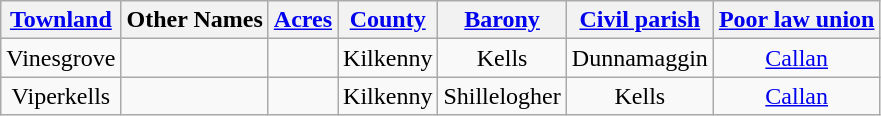<table class="wikitable sortable" style="border:1px; text-align:center">
<tr>
<th><a href='#'>Townland</a></th>
<th>Other Names</th>
<th><a href='#'>Acres</a></th>
<th><a href='#'>County</a></th>
<th><a href='#'>Barony</a></th>
<th><a href='#'>Civil parish</a></th>
<th><a href='#'>Poor law union</a></th>
</tr>
<tr>
<td>Vinesgrove</td>
<td></td>
<td></td>
<td>Kilkenny</td>
<td>Kells</td>
<td>Dunnamaggin</td>
<td><a href='#'>Callan</a></td>
</tr>
<tr>
<td>Viperkells</td>
<td></td>
<td></td>
<td>Kilkenny</td>
<td>Shillelogher</td>
<td>Kells</td>
<td><a href='#'>Callan</a></td>
</tr>
</table>
